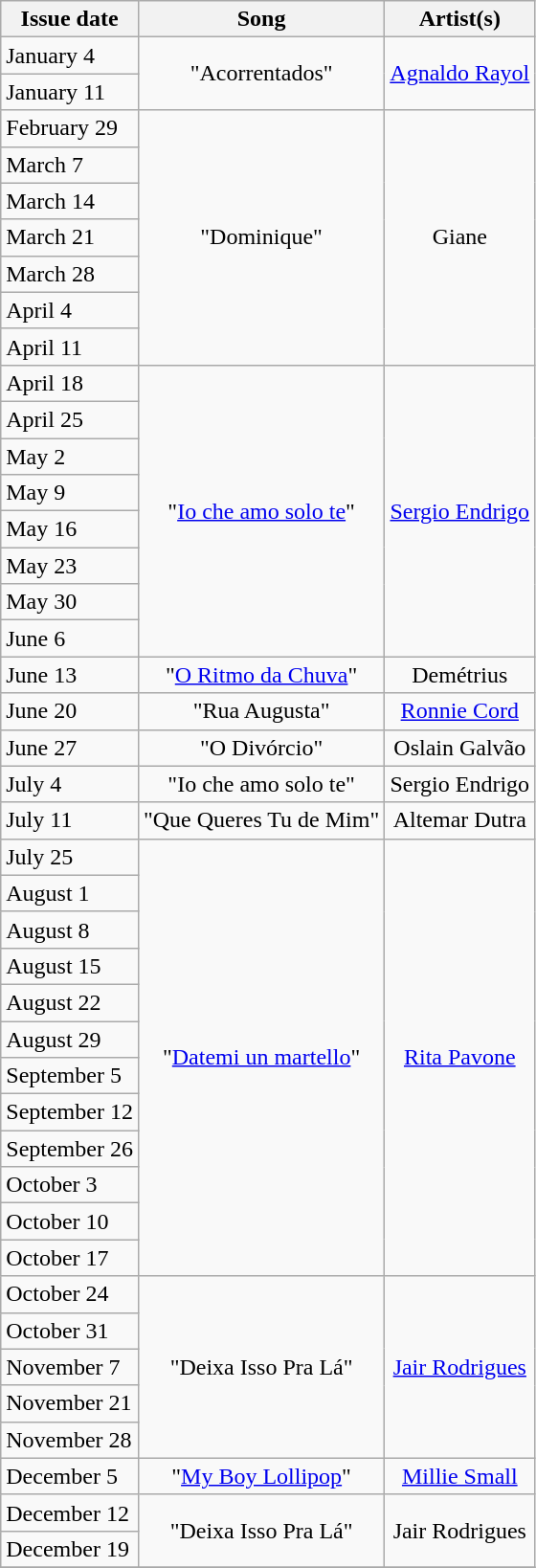<table class="wikitable">
<tr>
<th>Issue date</th>
<th>Song</th>
<th>Artist(s)</th>
</tr>
<tr>
<td>January 4</td>
<td align="center" rowspan="2">"Acorrentados"</td>
<td align="center" rowspan="2"><a href='#'>Agnaldo Rayol</a></td>
</tr>
<tr>
<td>January 11</td>
</tr>
<tr>
<td>February 29</td>
<td align="center" rowspan="7">"Dominique"</td>
<td align="center" rowspan="7">Giane</td>
</tr>
<tr>
<td>March 7</td>
</tr>
<tr>
<td>March 14</td>
</tr>
<tr>
<td>March 21</td>
</tr>
<tr>
<td>March 28</td>
</tr>
<tr>
<td>April 4</td>
</tr>
<tr>
<td>April 11</td>
</tr>
<tr>
<td>April 18</td>
<td align="center" rowspan="8">"<a href='#'>Io che amo solo te</a>"</td>
<td align="center" rowspan="8"><a href='#'>Sergio Endrigo</a></td>
</tr>
<tr>
<td>April 25</td>
</tr>
<tr>
<td>May 2</td>
</tr>
<tr>
<td>May 9</td>
</tr>
<tr>
<td>May 16</td>
</tr>
<tr>
<td>May 23</td>
</tr>
<tr>
<td>May 30</td>
</tr>
<tr>
<td>June 6</td>
</tr>
<tr>
<td>June 13</td>
<td align="center" rowspan="1">"<a href='#'>O Ritmo da Chuva</a>"</td>
<td align="center" rowspan="1">Demétrius</td>
</tr>
<tr>
<td>June 20</td>
<td align="center" rowspan="1">"Rua Augusta"</td>
<td align="center" rowspan="1"><a href='#'>Ronnie Cord</a></td>
</tr>
<tr>
<td>June 27</td>
<td align="center" rowspan="1">"O Divórcio"</td>
<td align="center" rowspan="1">Oslain Galvão</td>
</tr>
<tr>
<td>July 4</td>
<td align="center" rowspan="1">"Io che amo solo te"</td>
<td align="center" rowspan="1">Sergio Endrigo</td>
</tr>
<tr>
<td>July 11</td>
<td align="center" rowspan="1">"Que Queres Tu de Mim"</td>
<td align="center" rowspan="1">Altemar Dutra</td>
</tr>
<tr>
<td>July 25</td>
<td align="center" rowspan="12">"<a href='#'>Datemi un martello</a>"</td>
<td align="center" rowspan="12"><a href='#'>Rita Pavone</a></td>
</tr>
<tr>
<td>August 1</td>
</tr>
<tr>
<td>August 8</td>
</tr>
<tr>
<td>August 15</td>
</tr>
<tr>
<td>August 22</td>
</tr>
<tr>
<td>August 29</td>
</tr>
<tr>
<td>September 5</td>
</tr>
<tr>
<td>September 12</td>
</tr>
<tr>
<td>September 26</td>
</tr>
<tr>
<td>October 3</td>
</tr>
<tr>
<td>October 10</td>
</tr>
<tr>
<td>October 17</td>
</tr>
<tr>
<td>October 24</td>
<td align="center" rowspan="5">"Deixa Isso Pra Lá"</td>
<td align="center" rowspan="5"><a href='#'>Jair Rodrigues</a></td>
</tr>
<tr>
<td>October 31</td>
</tr>
<tr>
<td>November 7</td>
</tr>
<tr>
<td>November 21</td>
</tr>
<tr>
<td>November 28</td>
</tr>
<tr>
<td>December 5</td>
<td align="center" rowspan="1">"<a href='#'>My Boy Lollipop</a>"</td>
<td align="center" rowspan="1"><a href='#'>Millie Small</a></td>
</tr>
<tr>
<td>December 12</td>
<td align="center" rowspan="2">"Deixa Isso Pra Lá"</td>
<td align="center" rowspan="2">Jair Rodrigues</td>
</tr>
<tr>
<td>December 19</td>
</tr>
<tr>
</tr>
</table>
